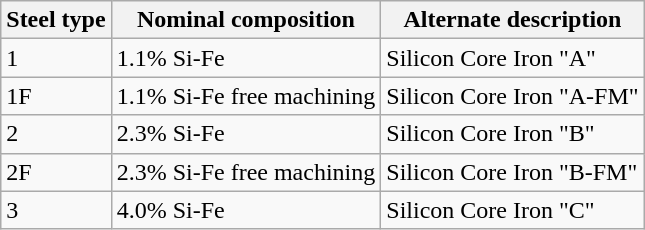<table class="wikitable">
<tr>
<th>Steel type</th>
<th>Nominal composition</th>
<th>Alternate description</th>
</tr>
<tr>
<td>1</td>
<td>1.1% Si-Fe</td>
<td>Silicon Core Iron "A"</td>
</tr>
<tr>
<td>1F</td>
<td>1.1% Si-Fe free machining</td>
<td>Silicon Core Iron "A-FM"</td>
</tr>
<tr>
<td>2</td>
<td>2.3% Si-Fe</td>
<td>Silicon Core Iron "B"</td>
</tr>
<tr>
<td>2F</td>
<td>2.3% Si-Fe free machining</td>
<td>Silicon Core Iron "B-FM"</td>
</tr>
<tr>
<td>3</td>
<td>4.0% Si-Fe</td>
<td>Silicon Core Iron "C"</td>
</tr>
</table>
